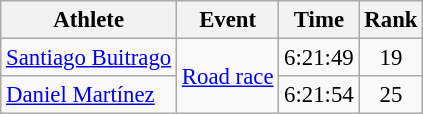<table class=wikitable style=font-size:95%;text-align:center>
<tr>
<th>Athlete</th>
<th>Event</th>
<th>Time</th>
<th>Rank</th>
</tr>
<tr align=center>
<td align=left><a href='#'>Santiago Buitrago</a></td>
<td align=left rowspan=2><a href='#'>Road race</a></td>
<td>6:21:49</td>
<td>19</td>
</tr>
<tr align=center>
<td align=left><a href='#'>Daniel Martínez</a></td>
<td>6:21:54</td>
<td>25</td>
</tr>
</table>
